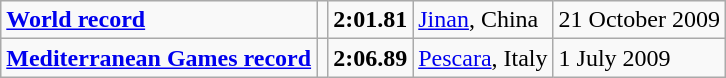<table class="wikitable">
<tr>
<td><strong><a href='#'>World record</a></strong></td>
<td></td>
<td><strong>2:01.81</strong></td>
<td><a href='#'>Jinan</a>, China</td>
<td>21 October 2009</td>
</tr>
<tr>
<td><strong><a href='#'>Mediterranean Games record</a></strong></td>
<td></td>
<td><strong>2:06.89</strong></td>
<td><a href='#'>Pescara</a>, Italy</td>
<td>1 July 2009</td>
</tr>
</table>
